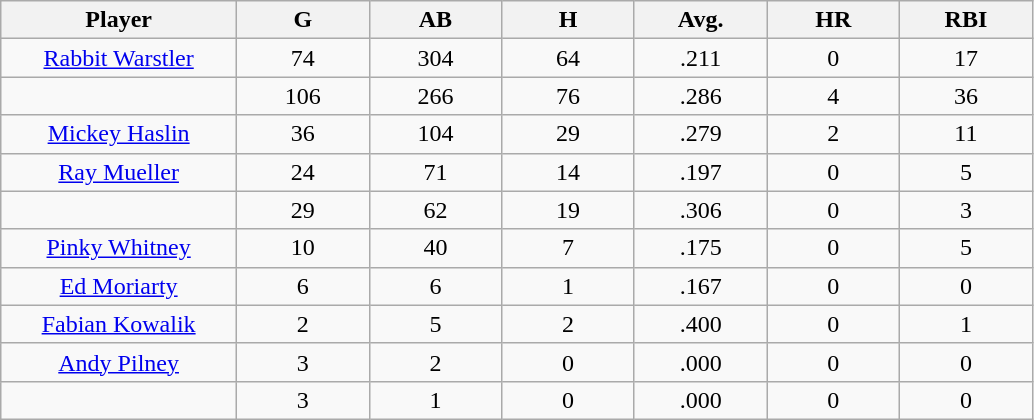<table class="wikitable sortable">
<tr>
<th bgcolor="#DDDDFF" width="16%">Player</th>
<th bgcolor="#DDDDFF" width="9%">G</th>
<th bgcolor="#DDDDFF" width="9%">AB</th>
<th bgcolor="#DDDDFF" width="9%">H</th>
<th bgcolor="#DDDDFF" width="9%">Avg.</th>
<th bgcolor="#DDDDFF" width="9%">HR</th>
<th bgcolor="#DDDDFF" width="9%">RBI</th>
</tr>
<tr align="center">
<td><a href='#'>Rabbit Warstler</a></td>
<td>74</td>
<td>304</td>
<td>64</td>
<td>.211</td>
<td>0</td>
<td>17</td>
</tr>
<tr align=center>
<td></td>
<td>106</td>
<td>266</td>
<td>76</td>
<td>.286</td>
<td>4</td>
<td>36</td>
</tr>
<tr align="center">
<td><a href='#'>Mickey Haslin</a></td>
<td>36</td>
<td>104</td>
<td>29</td>
<td>.279</td>
<td>2</td>
<td>11</td>
</tr>
<tr align=center>
<td><a href='#'>Ray Mueller</a></td>
<td>24</td>
<td>71</td>
<td>14</td>
<td>.197</td>
<td>0</td>
<td>5</td>
</tr>
<tr align=center>
<td></td>
<td>29</td>
<td>62</td>
<td>19</td>
<td>.306</td>
<td>0</td>
<td>3</td>
</tr>
<tr align="center">
<td><a href='#'>Pinky Whitney</a></td>
<td>10</td>
<td>40</td>
<td>7</td>
<td>.175</td>
<td>0</td>
<td>5</td>
</tr>
<tr align=center>
<td><a href='#'>Ed Moriarty</a></td>
<td>6</td>
<td>6</td>
<td>1</td>
<td>.167</td>
<td>0</td>
<td>0</td>
</tr>
<tr align=center>
<td><a href='#'>Fabian Kowalik</a></td>
<td>2</td>
<td>5</td>
<td>2</td>
<td>.400</td>
<td>0</td>
<td>1</td>
</tr>
<tr align=center>
<td><a href='#'>Andy Pilney</a></td>
<td>3</td>
<td>2</td>
<td>0</td>
<td>.000</td>
<td>0</td>
<td>0</td>
</tr>
<tr align=center>
<td></td>
<td>3</td>
<td>1</td>
<td>0</td>
<td>.000</td>
<td>0</td>
<td>0</td>
</tr>
</table>
